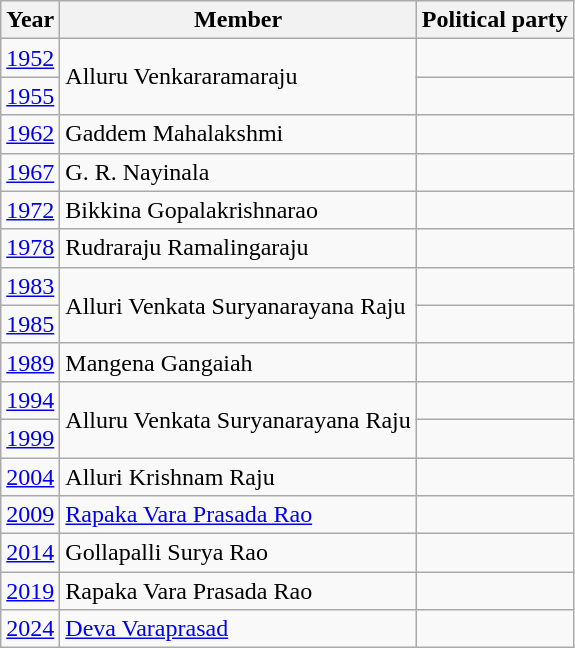<table class="wikitable sortable">
<tr>
<th>Year</th>
<th>Member</th>
<th colspan="2">Political party</th>
</tr>
<tr>
<td><a href='#'>1952</a></td>
<td rowspan=2>Alluru Venkararamaraju</td>
<td></td>
</tr>
<tr>
<td><a href='#'>1955</a></td>
</tr>
<tr>
<td><a href='#'>1962</a></td>
<td>Gaddem Mahalakshmi</td>
<td></td>
</tr>
<tr>
<td><a href='#'>1967</a></td>
<td>G. R. Nayinala</td>
</tr>
<tr>
<td><a href='#'>1972</a></td>
<td>Bikkina Gopalakrishnarao</td>
<td></td>
</tr>
<tr>
<td><a href='#'>1978</a></td>
<td>Rudraraju Ramalingaraju</td>
<td></td>
</tr>
<tr>
<td><a href='#'>1983</a></td>
<td rowspan=2>Alluri Venkata Suryanarayana Raju</td>
<td></td>
</tr>
<tr>
<td><a href='#'>1985</a></td>
</tr>
<tr>
<td><a href='#'>1989</a></td>
<td>Mangena Gangaiah</td>
<td></td>
</tr>
<tr>
<td><a href='#'>1994</a></td>
<td rowspan=2>Alluru Venkata Suryanarayana Raju</td>
<td></td>
</tr>
<tr>
<td><a href='#'>1999</a></td>
</tr>
<tr>
<td><a href='#'>2004</a></td>
<td>Alluri Krishnam Raju</td>
<td></td>
</tr>
<tr>
<td><a href='#'>2009</a></td>
<td><a href='#'>Rapaka Vara Prasada Rao</a></td>
</tr>
<tr>
<td><a href='#'>2014</a></td>
<td>Gollapalli Surya Rao</td>
<td></td>
</tr>
<tr>
<td><a href='#'>2019</a></td>
<td>Rapaka Vara Prasada Rao</td>
<td></td>
</tr>
<tr>
<td><a href='#'>2024</a></td>
<td><a href='#'>Deva Varaprasad</a></td>
</tr>
</table>
